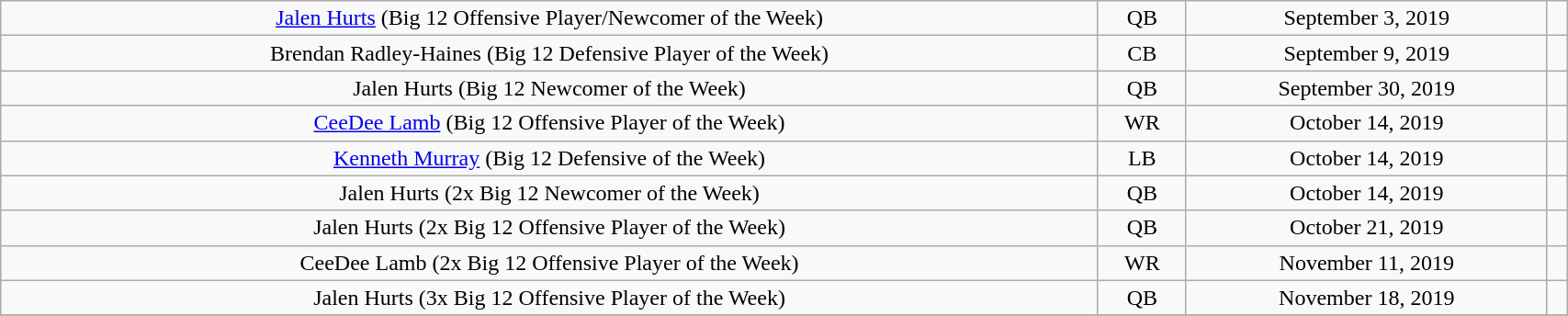<table class="wikitable" style="width: 90%;text-align: center;">
<tr align="center">
<td><a href='#'>Jalen Hurts</a> (Big 12 Offensive Player/Newcomer of the Week)</td>
<td>QB</td>
<td>September 3, 2019</td>
<td></td>
</tr>
<tr>
<td>Brendan Radley-Haines (Big 12 Defensive Player of the Week)</td>
<td>CB</td>
<td>September 9, 2019</td>
<td></td>
</tr>
<tr>
<td>Jalen Hurts (Big 12 Newcomer of the Week)</td>
<td>QB</td>
<td>September 30, 2019</td>
<td></td>
</tr>
<tr>
<td><a href='#'>CeeDee Lamb</a> (Big 12 Offensive Player of the Week)</td>
<td>WR</td>
<td>October 14, 2019</td>
<td></td>
</tr>
<tr>
<td><a href='#'>Kenneth Murray</a> (Big 12 Defensive of the Week)</td>
<td>LB</td>
<td>October 14, 2019</td>
<td></td>
</tr>
<tr>
<td>Jalen Hurts (2x Big 12 Newcomer of the Week)</td>
<td>QB</td>
<td>October 14, 2019</td>
<td></td>
</tr>
<tr>
<td>Jalen Hurts (2x Big 12 Offensive Player of the Week)</td>
<td>QB</td>
<td>October 21, 2019</td>
<td></td>
</tr>
<tr>
<td>CeeDee Lamb (2x Big 12 Offensive Player of the Week)</td>
<td>WR</td>
<td>November 11, 2019</td>
<td></td>
</tr>
<tr>
<td>Jalen Hurts (3x Big 12 Offensive Player of the Week)</td>
<td>QB</td>
<td>November 18, 2019</td>
<td></td>
</tr>
<tr>
</tr>
</table>
